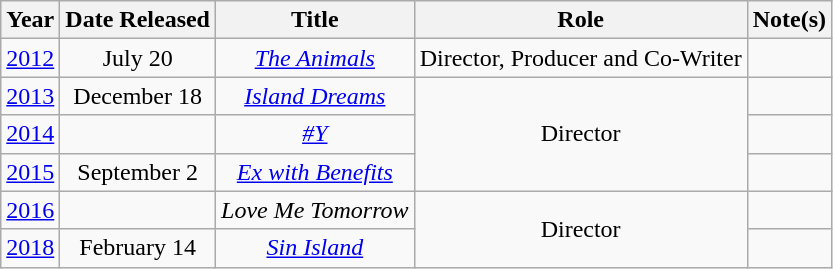<table class="wikitable" style="text-align:center">
<tr>
<th>Year</th>
<th>Date Released</th>
<th>Title</th>
<th>Role</th>
<th>Note(s)</th>
</tr>
<tr>
<td><a href='#'>2012</a></td>
<td>July 20</td>
<td><em><a href='#'>The Animals</a></em></td>
<td>Director, Producer and Co-Writer</td>
<td></td>
</tr>
<tr>
<td><a href='#'>2013</a></td>
<td>December 18</td>
<td><em><a href='#'>Island Dreams</a></em></td>
<td rowspan=3>Director</td>
<td></td>
</tr>
<tr>
<td><a href='#'>2014</a></td>
<td></td>
<td><em><a href='#'>#Y</a></em></td>
<td></td>
</tr>
<tr>
<td><a href='#'>2015</a></td>
<td>September 2</td>
<td><em><a href='#'>Ex with Benefits</a></em></td>
<td></td>
</tr>
<tr>
<td><a href='#'>2016</a></td>
<td></td>
<td><em>Love Me Tomorrow</em></td>
<td rowspan=4>Director</td>
<td></td>
</tr>
<tr>
<td><a href='#'>2018</a></td>
<td>February 14</td>
<td><em><a href='#'>Sin Island</a></em></td>
<td></td>
</tr>
</table>
